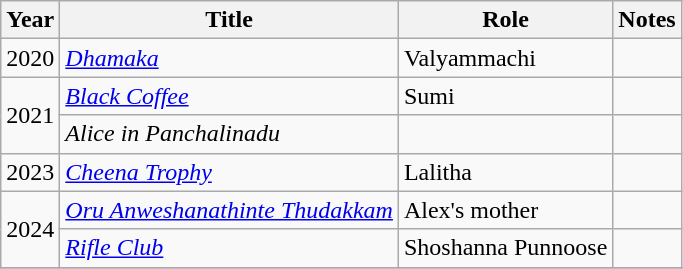<table class="wikitable sortable">
<tr>
<th>Year</th>
<th>Title</th>
<th>Role</th>
<th class="unsortable">Notes</th>
</tr>
<tr>
<td>2020</td>
<td><em><a href='#'>Dhamaka</a></em></td>
<td>Valyammachi</td>
<td></td>
</tr>
<tr>
<td rowspan=2>2021</td>
<td><em><a href='#'>Black Coffee</a></em></td>
<td>Sumi</td>
<td></td>
</tr>
<tr>
<td><em>Alice in Panchalinadu</em></td>
<td></td>
<td></td>
</tr>
<tr>
<td>2023</td>
<td><em><a href='#'>Cheena Trophy</a></em></td>
<td>Lalitha</td>
<td></td>
</tr>
<tr>
<td rowspan="2">2024</td>
<td><em><a href='#'>Oru Anweshanathinte Thudakkam</a></em></td>
<td>Alex's mother</td>
<td></td>
</tr>
<tr>
<td><em><a href='#'>Rifle Club</a></em></td>
<td>Shoshanna Punnoose</td>
<td></td>
</tr>
<tr>
</tr>
</table>
